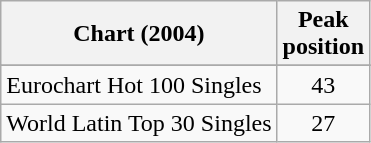<table class="wikitable">
<tr>
<th align="left">Chart (2004)</th>
<th align="left">Peak<br>position</th>
</tr>
<tr>
</tr>
<tr>
</tr>
<tr>
<td align="left">Eurochart Hot 100 Singles</td>
<td align="center">43</td>
</tr>
<tr>
<td align="left">World Latin Top 30 Singles</td>
<td align="center">27</td>
</tr>
</table>
